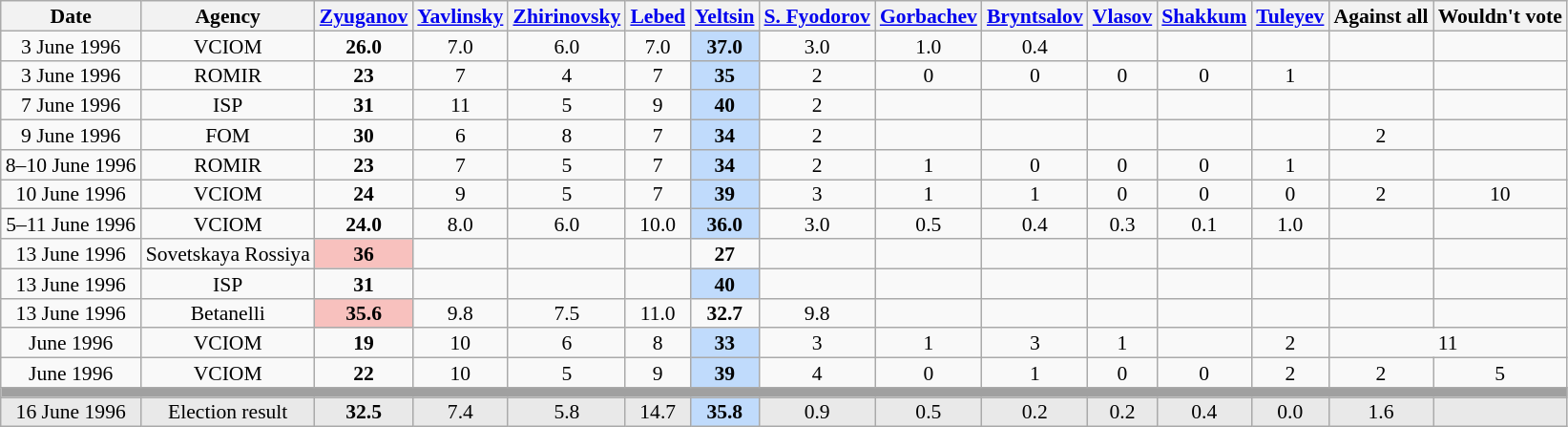<table class="wikitable" style="text-align:center;font-size:90%;line-height:14px;">
<tr>
<th>Date</th>
<th>Agency</th>
<th><a href='#'>Zyuganov</a></th>
<th><a href='#'>Yavlinsky</a></th>
<th><a href='#'>Zhirinovsky</a></th>
<th><a href='#'>Lebed</a></th>
<th><a href='#'>Yeltsin</a></th>
<th><a href='#'>S. Fyodorov</a></th>
<th><a href='#'>Gorbachev</a></th>
<th><a href='#'>Bryntsalov</a></th>
<th><a href='#'>Vlasov</a></th>
<th><a href='#'>Shakkum</a></th>
<th><a href='#'>Tuleyev</a></th>
<th>Against all</th>
<th>Wouldn't vote</th>
</tr>
<tr>
<td>3 June 1996</td>
<td>VCIOM</td>
<td><strong>26.0</strong></td>
<td>7.0</td>
<td>6.0</td>
<td>7.0</td>
<td style="background:#C0DBFC"><strong>37.0</strong></td>
<td>3.0</td>
<td>1.0</td>
<td>0.4</td>
<td></td>
<td></td>
<td></td>
<td></td>
<td></td>
</tr>
<tr>
<td>3 June 1996</td>
<td>ROMIR</td>
<td><strong>23</strong></td>
<td>7</td>
<td>4</td>
<td>7</td>
<td style="background:#C0DBFC"><strong>35</strong></td>
<td>2</td>
<td>0</td>
<td>0</td>
<td>0</td>
<td>0</td>
<td>1</td>
<td></td>
<td></td>
</tr>
<tr>
<td>7 June 1996</td>
<td>ISP</td>
<td><strong>31</strong></td>
<td>11</td>
<td>5</td>
<td>9</td>
<td style="background:#C0DBFC"><strong>40</strong></td>
<td>2</td>
<td></td>
<td></td>
<td></td>
<td></td>
<td></td>
<td></td>
<td></td>
</tr>
<tr>
<td>9 June 1996</td>
<td>FOM</td>
<td><strong>30</strong></td>
<td>6</td>
<td>8</td>
<td>7</td>
<td style="background:#C0DBFC"><strong>34</strong></td>
<td>2</td>
<td></td>
<td></td>
<td></td>
<td></td>
<td></td>
<td>2</td>
<td></td>
</tr>
<tr>
<td>8–10 June 1996</td>
<td>ROMIR</td>
<td><strong>23</strong></td>
<td>7</td>
<td>5</td>
<td>7</td>
<td style="background:#C0DBFC"><strong>34</strong></td>
<td>2</td>
<td>1</td>
<td>0</td>
<td>0</td>
<td>0</td>
<td>1</td>
<td></td>
<td></td>
</tr>
<tr>
<td>10 June 1996</td>
<td>VCIOM</td>
<td><strong>24</strong></td>
<td>9</td>
<td>5</td>
<td>7</td>
<td style="background:#C0DBFC"><strong>39</strong></td>
<td>3</td>
<td>1</td>
<td>1</td>
<td>0</td>
<td>0</td>
<td>0</td>
<td>2</td>
<td>10</td>
</tr>
<tr>
<td>5–11 June 1996</td>
<td>VCIOM</td>
<td><strong>24.0</strong></td>
<td>8.0</td>
<td>6.0</td>
<td>10.0</td>
<td style="background:#C0DBFC"><strong>36.0</strong></td>
<td>3.0</td>
<td>0.5</td>
<td>0.4</td>
<td>0.3</td>
<td>0.1</td>
<td>1.0</td>
<td></td>
<td></td>
</tr>
<tr>
<td>13 June 1996</td>
<td>Sovetskaya Rossiya</td>
<td style="background:#F8C1BE"><strong>36</strong></td>
<td></td>
<td></td>
<td></td>
<td><strong>27</strong></td>
<td></td>
<td></td>
<td></td>
<td></td>
<td></td>
<td></td>
<td></td>
<td></td>
</tr>
<tr>
<td>13 June 1996</td>
<td>ISP</td>
<td><strong>31</strong></td>
<td></td>
<td></td>
<td></td>
<td style="background:#C0DBFC"><strong>40</strong></td>
<td></td>
<td></td>
<td></td>
<td></td>
<td></td>
<td></td>
<td></td>
<td></td>
</tr>
<tr>
<td>13 June 1996</td>
<td>Betanelli</td>
<td style="background:#F8C1BE"><strong>35.6</strong></td>
<td>9.8</td>
<td>7.5</td>
<td>11.0</td>
<td><strong>32.7</strong></td>
<td>9.8</td>
<td></td>
<td></td>
<td></td>
<td></td>
<td></td>
<td></td>
<td></td>
</tr>
<tr>
<td>June 1996</td>
<td>VCIOM</td>
<td><strong>19</strong></td>
<td>10</td>
<td>6</td>
<td>8</td>
<td style="background:#C0DBFC"><strong>33</strong></td>
<td>3</td>
<td>1</td>
<td>3</td>
<td>1</td>
<td></td>
<td>2</td>
<td colspan=2>11</td>
</tr>
<tr>
<td>June 1996</td>
<td>VCIOM</td>
<td><strong>22</strong></td>
<td>10</td>
<td>5</td>
<td>9</td>
<td style="background:#C0DBFC"><strong>39</strong></td>
<td>4</td>
<td>0</td>
<td>1</td>
<td>0</td>
<td>0</td>
<td>2</td>
<td>2</td>
<td>5</td>
</tr>
<tr>
<th colspan="15" style="background:#A0A0A0"></th>
</tr>
<tr style="background-color:#E9E9E9;">
<td>16 June 1996</td>
<td>Election result</td>
<td><strong>32.5</strong></td>
<td>7.4</td>
<td>5.8</td>
<td>14.7</td>
<td style="background:#C0DBFC"><strong>35.8</strong></td>
<td>0.9</td>
<td>0.5</td>
<td>0.2</td>
<td>0.2</td>
<td>0.4</td>
<td>0.0</td>
<td>1.6</td>
<td></td>
</tr>
</table>
